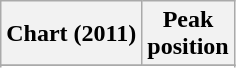<table class="wikitable sortable plainrowheaders" style="text-align:center">
<tr>
<th>Chart (2011)</th>
<th>Peak<br>position</th>
</tr>
<tr>
</tr>
<tr>
</tr>
<tr>
</tr>
<tr>
</tr>
<tr>
</tr>
<tr>
</tr>
<tr>
</tr>
<tr>
</tr>
<tr>
</tr>
<tr>
</tr>
<tr>
</tr>
<tr>
</tr>
<tr>
</tr>
<tr>
</tr>
<tr>
</tr>
</table>
